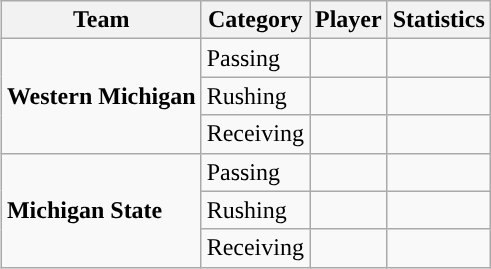<table class="wikitable" style="float: right;">
<tr>
<th>Team</th>
<th>Category</th>
<th>Player</th>
<th>Statistics</th>
</tr>
<tr>
<td rowspan=3><strong>Western Michigan</strong></td>
<td>Passing</td>
<td></td>
<td></td>
</tr>
<tr>
<td>Rushing</td>
<td></td>
<td></td>
</tr>
<tr>
<td>Receiving</td>
<td></td>
<td></td>
</tr>
<tr>
<td rowspan=3><strong>Michigan State</strong></td>
<td>Passing</td>
<td></td>
<td></td>
</tr>
<tr>
<td>Rushing</td>
<td></td>
<td></td>
</tr>
<tr>
<td>Receiving</td>
<td></td>
<td></td>
</tr>
</table>
